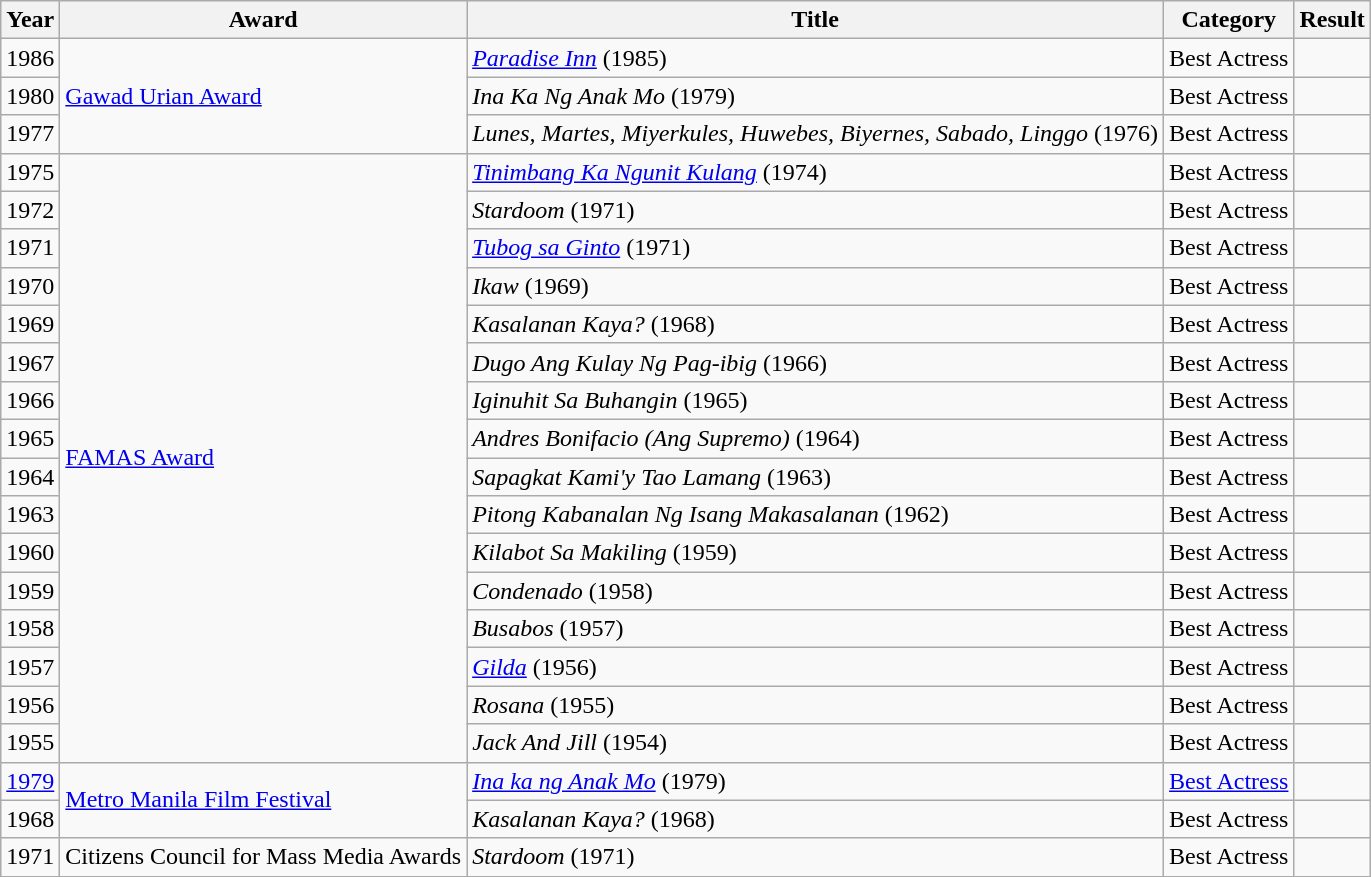<table class="wikitable">
<tr>
<th>Year</th>
<th>Award</th>
<th>Title</th>
<th>Category</th>
<th>Result</th>
</tr>
<tr>
<td>1986</td>
<td rowspan="3"><a href='#'>Gawad Urian Award</a></td>
<td><em><a href='#'>Paradise Inn</a></em> (1985)</td>
<td>Best Actress</td>
<td></td>
</tr>
<tr>
<td>1980</td>
<td><em>Ina Ka Ng Anak Mo</em> (1979)</td>
<td>Best Actress</td>
<td></td>
</tr>
<tr>
<td>1977</td>
<td><em>Lunes, Martes, Miyerkules, Huwebes, Biyernes, Sabado, Linggo</em> (1976)</td>
<td>Best Actress</td>
<td></td>
</tr>
<tr>
<td>1975</td>
<td rowspan="16"><a href='#'>FAMAS Award</a></td>
<td><em><a href='#'>Tinimbang Ka Ngunit Kulang</a></em> (1974)</td>
<td>Best Actress</td>
<td></td>
</tr>
<tr>
<td>1972</td>
<td><em>Stardoom</em> (1971)</td>
<td>Best Actress</td>
<td></td>
</tr>
<tr>
<td>1971</td>
<td><em><a href='#'>Tubog sa Ginto</a></em> (1971)</td>
<td>Best Actress</td>
<td></td>
</tr>
<tr>
<td>1970</td>
<td><em>Ikaw</em> (1969)</td>
<td>Best Actress</td>
<td></td>
</tr>
<tr>
<td>1969</td>
<td><em>Kasalanan Kaya?</em> (1968)</td>
<td>Best Actress</td>
<td></td>
</tr>
<tr>
<td>1967</td>
<td><em>Dugo Ang Kulay Ng Pag-ibig</em> (1966)</td>
<td>Best Actress</td>
<td></td>
</tr>
<tr>
<td>1966</td>
<td><em>Iginuhit Sa Buhangin</em> (1965)</td>
<td>Best Actress</td>
<td></td>
</tr>
<tr>
<td>1965</td>
<td><em>Andres Bonifacio (Ang Supremo)</em> (1964)</td>
<td>Best Actress</td>
<td></td>
</tr>
<tr>
<td>1964</td>
<td><em>Sapagkat Kami'y Tao Lamang</em> (1963)</td>
<td>Best Actress</td>
<td></td>
</tr>
<tr>
<td>1963</td>
<td><em>Pitong Kabanalan Ng Isang Makasalanan</em> (1962)</td>
<td>Best Actress</td>
<td></td>
</tr>
<tr>
<td>1960</td>
<td><em>Kilabot Sa Makiling</em> (1959)</td>
<td>Best Actress</td>
<td></td>
</tr>
<tr>
<td>1959</td>
<td><em>Condenado</em> (1958)</td>
<td>Best Actress</td>
<td></td>
</tr>
<tr>
<td>1958</td>
<td><em>Busabos</em> (1957)</td>
<td>Best Actress</td>
<td></td>
</tr>
<tr>
<td>1957</td>
<td><em><a href='#'>Gilda</a></em> (1956)</td>
<td>Best Actress</td>
<td></td>
</tr>
<tr>
<td>1956</td>
<td><em>Rosana</em> (1955)</td>
<td>Best Actress</td>
<td></td>
</tr>
<tr>
<td>1955</td>
<td><em>Jack And Jill</em> (1954)</td>
<td>Best Actress</td>
<td></td>
</tr>
<tr>
<td><a href='#'>1979</a></td>
<td rowspan="2"><a href='#'>Metro Manila Film Festival</a></td>
<td><em><a href='#'>Ina ka ng Anak Mo</a></em> (1979)</td>
<td><a href='#'>Best Actress</a></td>
<td></td>
</tr>
<tr>
<td>1968</td>
<td><em>Kasalanan Kaya?</em> (1968)</td>
<td>Best Actress</td>
<td></td>
</tr>
<tr>
<td>1971</td>
<td>Citizens Council for Mass Media Awards</td>
<td><em>Stardoom</em> (1971)</td>
<td>Best Actress</td>
<td></td>
</tr>
</table>
